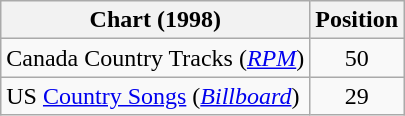<table class="wikitable sortable">
<tr>
<th scope="col">Chart (1998)</th>
<th scope="col">Position</th>
</tr>
<tr>
<td>Canada Country Tracks (<em><a href='#'>RPM</a></em>)</td>
<td align="center">50</td>
</tr>
<tr>
<td>US <a href='#'>Country Songs</a> (<em><a href='#'>Billboard</a></em>)</td>
<td align="center">29</td>
</tr>
</table>
